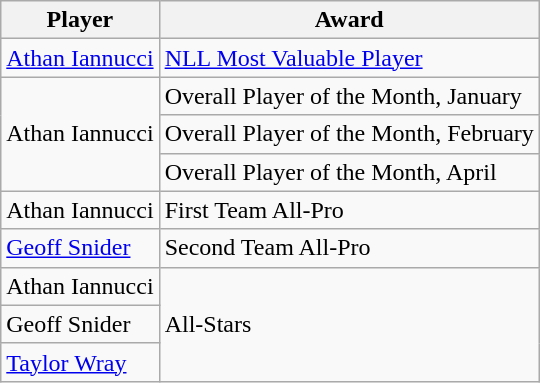<table class="wikitable">
<tr>
<th>Player</th>
<th>Award</th>
</tr>
<tr>
<td><a href='#'>Athan Iannucci</a></td>
<td><a href='#'>NLL Most Valuable Player</a></td>
</tr>
<tr>
<td rowspan=3>Athan Iannucci</td>
<td>Overall Player of the Month, January</td>
</tr>
<tr>
<td>Overall Player of the Month, February</td>
</tr>
<tr>
<td>Overall Player of the Month, April</td>
</tr>
<tr>
<td>Athan Iannucci</td>
<td>First Team All-Pro</td>
</tr>
<tr>
<td><a href='#'>Geoff Snider</a></td>
<td>Second Team All-Pro</td>
</tr>
<tr>
<td>Athan Iannucci</td>
<td rowspan=3>All-Stars</td>
</tr>
<tr>
<td>Geoff Snider</td>
</tr>
<tr>
<td><a href='#'>Taylor Wray</a></td>
</tr>
</table>
